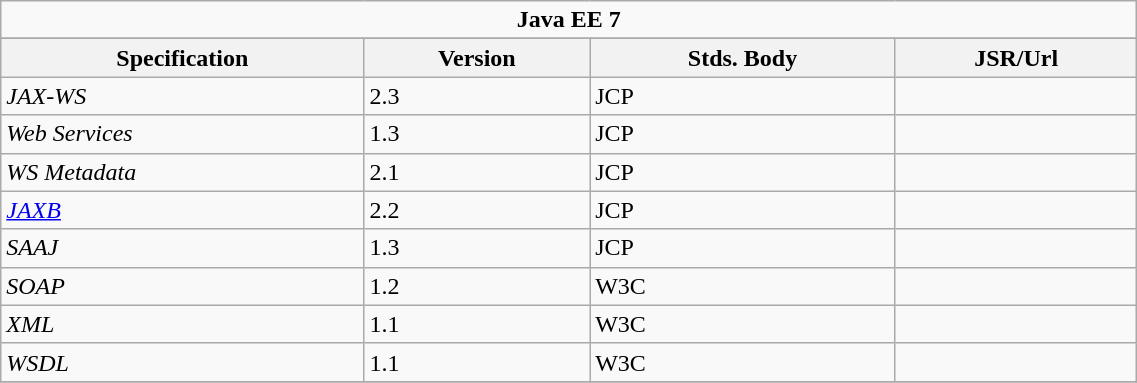<table class="wikitable" width="60%">
<tr>
<td colspan="4" align="center"><strong>Java EE 7</strong></td>
</tr>
<tr>
</tr>
<tr>
<th>Specification</th>
<th>Version</th>
<th>Stds. Body</th>
<th>JSR/Url</th>
</tr>
<tr>
<td><em>JAX-WS</em></td>
<td>2.3</td>
<td>JCP</td>
<td></td>
</tr>
<tr>
<td><em>Web Services</em></td>
<td>1.3</td>
<td>JCP</td>
<td></td>
</tr>
<tr>
<td><em>WS Metadata</em></td>
<td>2.1</td>
<td>JCP</td>
<td></td>
</tr>
<tr>
<td><em><a href='#'>JAXB</a></em></td>
<td>2.2</td>
<td>JCP</td>
<td></td>
</tr>
<tr>
<td><em>SAAJ</em></td>
<td>1.3</td>
<td>JCP</td>
<td></td>
</tr>
<tr>
<td><em>SOAP</em></td>
<td>1.2</td>
<td>W3C</td>
<td></td>
</tr>
<tr>
<td><em>XML</em></td>
<td>1.1</td>
<td>W3C</td>
<td></td>
</tr>
<tr>
<td><em>WSDL</em></td>
<td>1.1</td>
<td>W3C</td>
<td></td>
</tr>
<tr>
</tr>
</table>
